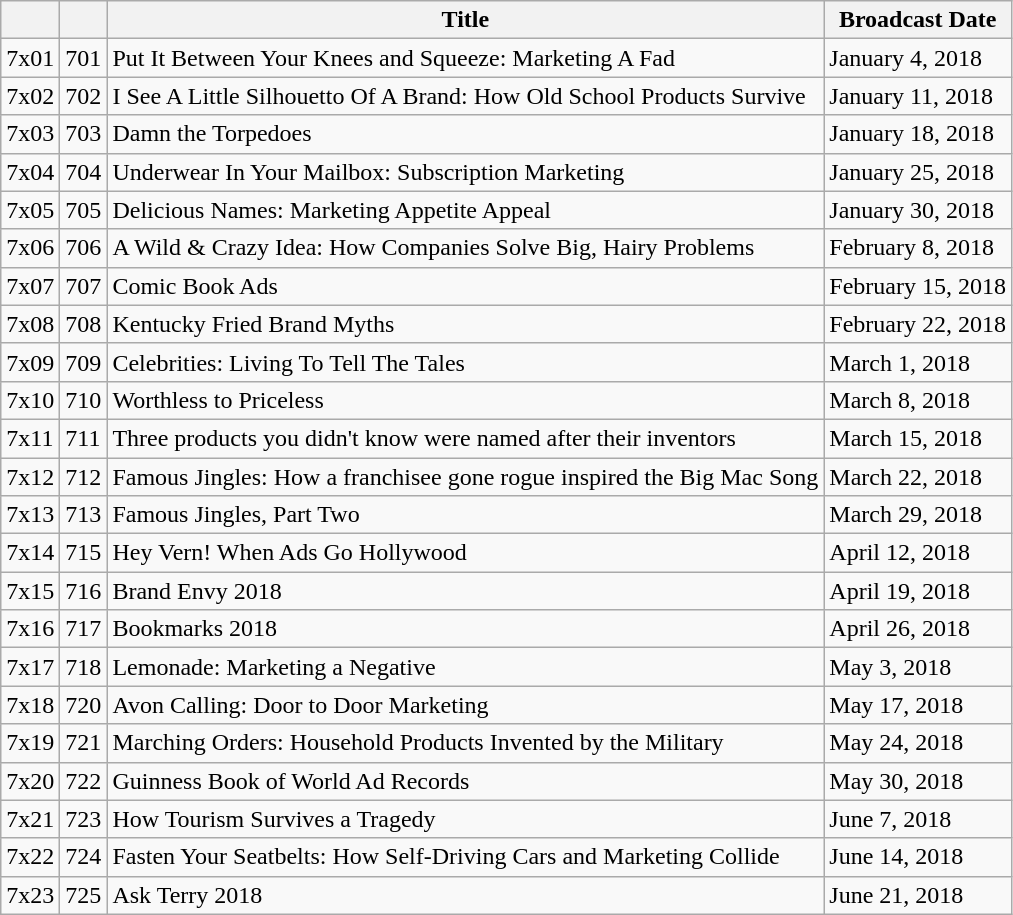<table class="wikitable sortable">
<tr>
<th></th>
<th></th>
<th>Title</th>
<th>Broadcast Date</th>
</tr>
<tr>
<td>7x01</td>
<td>701</td>
<td>Put It Between Your Knees and Squeeze: Marketing A Fad</td>
<td>January 4, 2018</td>
</tr>
<tr>
<td>7x02</td>
<td>702</td>
<td>I See A Little Silhouetto Of A Brand: How Old School Products Survive</td>
<td>January 11, 2018</td>
</tr>
<tr>
<td>7x03</td>
<td>703</td>
<td>Damn the Torpedoes</td>
<td>January 18, 2018</td>
</tr>
<tr>
<td>7x04</td>
<td>704</td>
<td>Underwear In Your Mailbox: Subscription Marketing</td>
<td>January 25, 2018</td>
</tr>
<tr>
<td>7x05</td>
<td>705</td>
<td>Delicious Names: Marketing Appetite Appeal</td>
<td>January 30, 2018</td>
</tr>
<tr>
<td>7x06</td>
<td>706</td>
<td>A Wild & Crazy Idea: How Companies Solve Big, Hairy Problems</td>
<td>February 8, 2018</td>
</tr>
<tr>
<td>7x07</td>
<td>707</td>
<td>Comic Book Ads</td>
<td>February 15, 2018</td>
</tr>
<tr>
<td>7x08</td>
<td>708</td>
<td>Kentucky Fried Brand Myths</td>
<td>February 22, 2018</td>
</tr>
<tr>
<td>7x09</td>
<td>709</td>
<td>Celebrities: Living To Tell The Tales</td>
<td>March 1, 2018</td>
</tr>
<tr>
<td>7x10</td>
<td>710</td>
<td>Worthless to Priceless</td>
<td>March 8, 2018</td>
</tr>
<tr>
<td>7x11</td>
<td>711</td>
<td>Three products you didn't know were named after their inventors</td>
<td>March 15, 2018</td>
</tr>
<tr>
<td>7x12</td>
<td>712</td>
<td>Famous Jingles: How a franchisee gone rogue inspired the Big Mac Song</td>
<td>March 22, 2018</td>
</tr>
<tr>
<td>7x13</td>
<td>713</td>
<td>Famous Jingles, Part Two</td>
<td>March 29, 2018</td>
</tr>
<tr>
<td>7x14</td>
<td>715</td>
<td>Hey Vern! When Ads Go Hollywood</td>
<td>April 12, 2018</td>
</tr>
<tr>
<td>7x15</td>
<td>716</td>
<td>Brand Envy 2018</td>
<td>April 19, 2018</td>
</tr>
<tr>
<td>7x16</td>
<td>717</td>
<td>Bookmarks 2018</td>
<td>April 26, 2018</td>
</tr>
<tr>
<td>7x17</td>
<td>718</td>
<td>Lemonade: Marketing a Negative</td>
<td>May 3, 2018</td>
</tr>
<tr>
<td>7x18</td>
<td>720</td>
<td>Avon Calling: Door to Door Marketing</td>
<td>May 17, 2018</td>
</tr>
<tr>
<td>7x19</td>
<td>721</td>
<td>Marching Orders: Household Products Invented by the Military</td>
<td>May 24, 2018</td>
</tr>
<tr>
<td>7x20</td>
<td>722</td>
<td>Guinness Book of World Ad Records</td>
<td>May 30, 2018</td>
</tr>
<tr>
<td>7x21</td>
<td>723</td>
<td>How Tourism Survives a Tragedy</td>
<td>June 7, 2018</td>
</tr>
<tr>
<td>7x22</td>
<td>724</td>
<td>Fasten Your Seatbelts: How Self-Driving Cars and Marketing Collide</td>
<td>June 14, 2018</td>
</tr>
<tr>
<td>7x23</td>
<td>725</td>
<td>Ask Terry 2018</td>
<td>June 21, 2018</td>
</tr>
</table>
